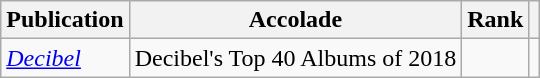<table class="sortable wikitable">
<tr>
<th>Publication</th>
<th>Accolade</th>
<th>Rank</th>
<th class="unsortable"></th>
</tr>
<tr>
<td><em><a href='#'>Decibel</a></em></td>
<td>Decibel's Top 40 Albums of 2018</td>
<td></td>
<td></td>
</tr>
</table>
